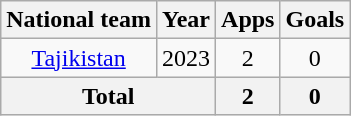<table class="wikitable" style="text-align:center">
<tr>
<th>National team</th>
<th>Year</th>
<th>Apps</th>
<th>Goals</th>
</tr>
<tr>
<td rowspan="1"><a href='#'>Tajikistan</a></td>
<td>2023</td>
<td>2</td>
<td>0</td>
</tr>
<tr>
<th colspan="2">Total</th>
<th>2</th>
<th>0</th>
</tr>
</table>
